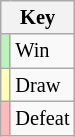<table class="wikitable" style="font-size: 85%">
<tr>
<th colspan="2">Key</th>
</tr>
<tr>
<td bgcolor=#BBF3BB></td>
<td>Win</td>
</tr>
<tr>
<td bgcolor=#FFFFBB></td>
<td>Draw</td>
</tr>
<tr>
<td bgcolor=#FFBBBB></td>
<td>Defeat</td>
</tr>
</table>
